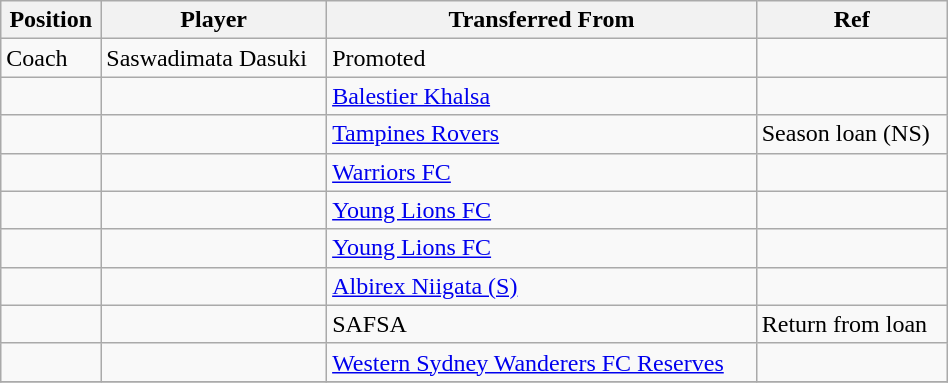<table class="wikitable sortable" style="width:50%; text-align:center; font-size:100%; text-align:left;">
<tr>
<th><strong>Position</strong></th>
<th><strong>Player</strong></th>
<th><strong>Transferred From</strong></th>
<th><strong>Ref</strong></th>
</tr>
<tr>
<td>Coach</td>
<td> Saswadimata Dasuki</td>
<td>Promoted</td>
<td></td>
</tr>
<tr>
<td></td>
<td></td>
<td> <a href='#'>Balestier Khalsa</a></td>
<td></td>
</tr>
<tr>
<td></td>
<td></td>
<td> <a href='#'>Tampines Rovers</a></td>
<td>Season loan (NS) </td>
</tr>
<tr>
<td></td>
<td></td>
<td> <a href='#'>Warriors FC</a></td>
<td></td>
</tr>
<tr>
<td></td>
<td></td>
<td> <a href='#'>Young Lions FC</a></td>
<td></td>
</tr>
<tr>
<td></td>
<td></td>
<td> <a href='#'>Young Lions FC</a></td>
<td></td>
</tr>
<tr>
<td></td>
<td></td>
<td> <a href='#'>Albirex Niigata (S)</a></td>
<td></td>
</tr>
<tr>
<td></td>
<td></td>
<td> SAFSA</td>
<td>Return from loan </td>
</tr>
<tr>
<td></td>
<td></td>
<td> <a href='#'>Western Sydney Wanderers FC Reserves</a></td>
<td></td>
</tr>
<tr>
</tr>
</table>
